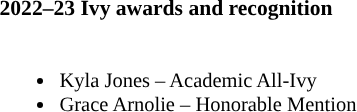<table class="toccolours" style="border-collapse:collapse; font-size:90%;">
<tr>
<td colspan="1"><strong>2022–23 Ivy awards and recognition</strong></td>
</tr>
<tr>
<td style="text-align: left; font-size: 95%;" valign="top"><br><ul><li>Kyla Jones – Academic All-Ivy</li><li>Grace Arnolie – Honorable Mention</li></ul></td>
</tr>
</table>
